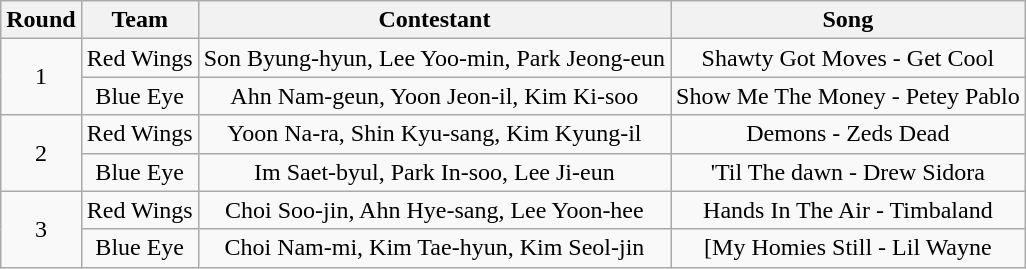<table class="wikitable plainrowheaders" style="text-align:center;">
<tr style="background:#f2f2f2;">
<th scope="col">Round</th>
<th scope="col">Team</th>
<th scope="col">Contestant</th>
<th scope="col">Song</th>
</tr>
<tr>
<td rowspan="2">1</td>
<td>Red Wings</td>
<td>Son Byung-hyun, Lee Yoo-min, Park Jeong-eun</td>
<td>Shawty Got Moves - Get Cool</td>
</tr>
<tr>
<td>Blue Eye</td>
<td>Ahn Nam-geun, Yoon Jeon-il, Kim Ki-soo</td>
<td>Show Me The Money - Petey Pablo</td>
</tr>
<tr>
<td rowspan="2">2</td>
<td>Red Wings</td>
<td>Yoon Na-ra, Shin Kyu-sang, Kim Kyung-il</td>
<td>Demons - Zeds Dead</td>
</tr>
<tr>
<td>Blue Eye</td>
<td>Im Saet-byul, Park In-soo, Lee Ji-eun</td>
<td>'Til The dawn - Drew Sidora</td>
</tr>
<tr>
<td rowspan="2">3</td>
<td>Red Wings</td>
<td>Choi Soo-jin, Ahn Hye-sang, Lee Yoon-hee</td>
<td>Hands In The Air - Timbaland</td>
</tr>
<tr>
<td>Blue Eye</td>
<td>Choi Nam-mi, Kim Tae-hyun, Kim Seol-jin</td>
<td>[My Homies Still - Lil Wayne</td>
</tr>
</table>
